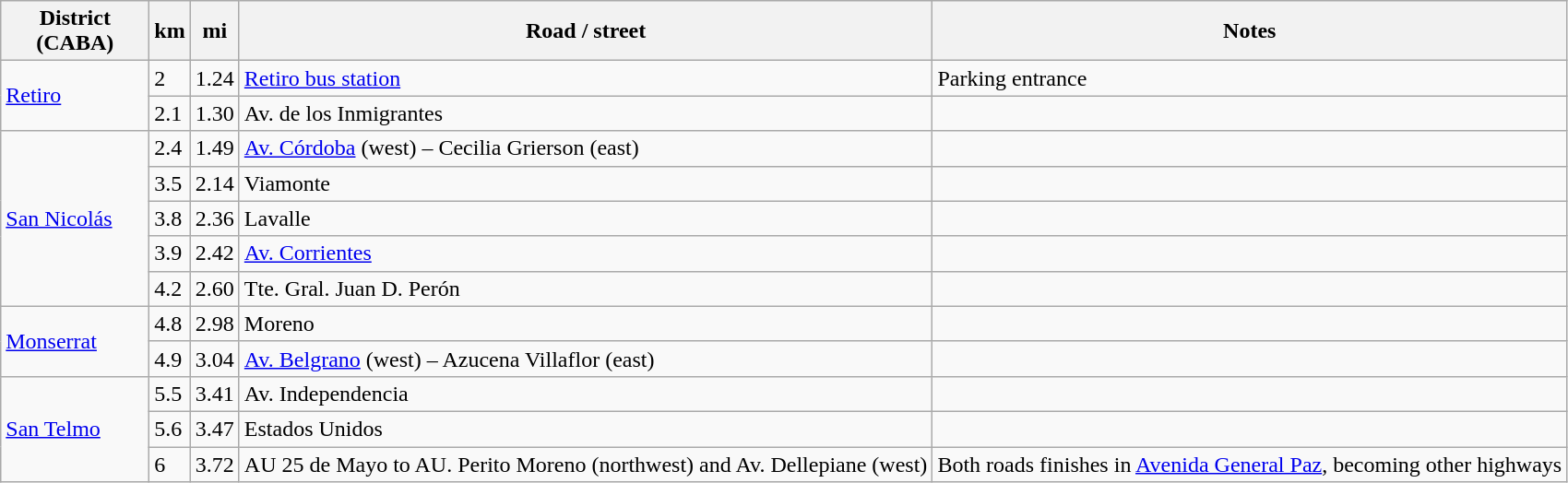<table class="wikitable sortable">
<tr>
<th width=100px>District (CABA)</th>
<th>km</th>
<th>mi</th>
<th>Road / street</th>
<th>Notes</th>
</tr>
<tr>
<td rowspan=2><a href='#'>Retiro</a></td>
<td>2</td>
<td>1.24</td>
<td> <a href='#'>Retiro bus station</a></td>
<td>Parking entrance</td>
</tr>
<tr>
<td>2.1</td>
<td>1.30</td>
<td>Av. de los Inmigrantes</td>
<td></td>
</tr>
<tr>
<td rowspan=5><a href='#'>San Nicolás</a></td>
<td>2.4</td>
<td>1.49</td>
<td><a href='#'>Av. Córdoba</a> (west) – Cecilia Grierson (east)</td>
<td></td>
</tr>
<tr>
<td>3.5</td>
<td>2.14</td>
<td>Viamonte</td>
<td></td>
</tr>
<tr>
<td>3.8</td>
<td>2.36</td>
<td>Lavalle</td>
<td></td>
</tr>
<tr>
<td>3.9</td>
<td>2.42</td>
<td><a href='#'>Av. Corrientes</a></td>
<td></td>
</tr>
<tr>
<td>4.2</td>
<td>2.60</td>
<td>Tte. Gral. Juan D. Perón</td>
<td></td>
</tr>
<tr>
<td rowspan=2><a href='#'>Monserrat</a></td>
<td>4.8</td>
<td>2.98</td>
<td>Moreno</td>
<td></td>
</tr>
<tr>
<td>4.9</td>
<td>3.04</td>
<td><a href='#'>Av. Belgrano</a> (west) – Azucena Villaflor (east)</td>
<td></td>
</tr>
<tr>
<td rowspan=4><a href='#'>San Telmo</a></td>
<td>5.5</td>
<td>3.41</td>
<td>Av. Independencia</td>
<td></td>
</tr>
<tr>
<td>5.6</td>
<td>3.47</td>
<td>Estados Unidos</td>
<td></td>
</tr>
<tr>
<td>6</td>
<td>3.72</td>
<td> AU 25 de Mayo to AU. Perito Moreno (northwest) and Av. Dellepiane (west)</td>
<td>Both roads finishes in <a href='#'>Avenida General Paz</a>, becoming other highways</td>
</tr>
</table>
